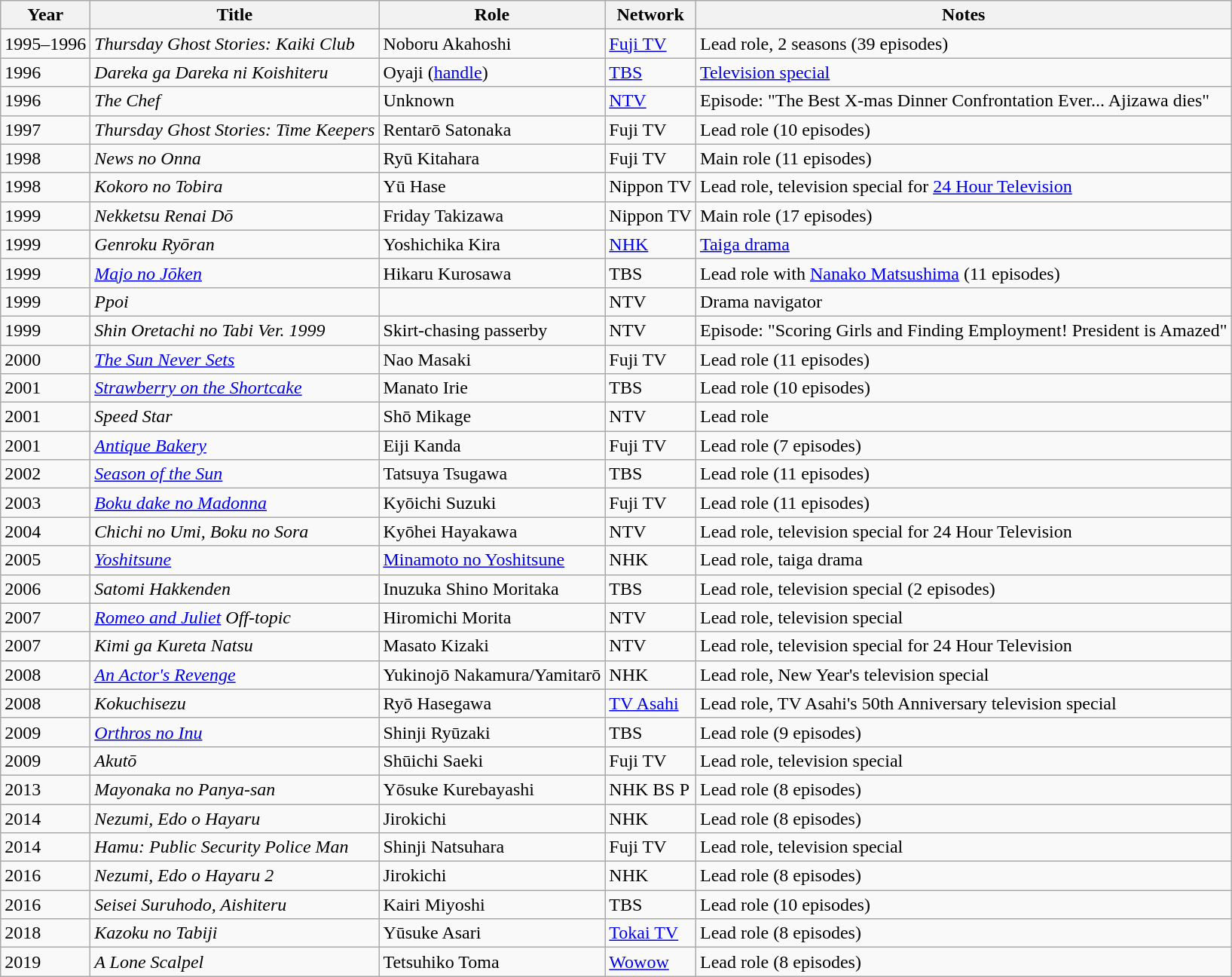<table class="wikitable plainrowheaders sortable">
<tr>
<th scope="col">Year</th>
<th scope="col">Title</th>
<th scope="col">Role</th>
<th scope="col">Network</th>
<th class="unsortable">Notes</th>
</tr>
<tr>
<td>1995–1996</td>
<td><em>Thursday Ghost Stories: Kaiki Club</em></td>
<td>Noboru Akahoshi</td>
<td><a href='#'>Fuji TV</a></td>
<td>Lead role, 2 seasons (39 episodes)</td>
</tr>
<tr>
<td>1996</td>
<td><em>Dareka ga Dareka ni Koishiteru</em></td>
<td>Oyaji (<a href='#'>handle</a>)</td>
<td><a href='#'>TBS</a></td>
<td><a href='#'>Television special</a></td>
</tr>
<tr>
<td>1996</td>
<td><em>The Chef</em></td>
<td>Unknown</td>
<td><a href='#'>NTV</a></td>
<td>Episode: "The Best X-mas Dinner Confrontation Ever... Ajizawa dies"</td>
</tr>
<tr>
<td>1997</td>
<td><em>Thursday Ghost Stories: Time Keepers</em></td>
<td>Rentarō Satonaka</td>
<td>Fuji TV</td>
<td>Lead role (10 episodes)</td>
</tr>
<tr>
<td>1998</td>
<td><em>News no Onna</em></td>
<td>Ryū Kitahara</td>
<td>Fuji TV</td>
<td>Main role (11 episodes)</td>
</tr>
<tr>
<td>1998</td>
<td><em>Kokoro no Tobira</em></td>
<td>Yū Hase</td>
<td>Nippon TV</td>
<td>Lead role, television special for <a href='#'>24 Hour Television</a></td>
</tr>
<tr>
<td>1999</td>
<td><em>Nekketsu Renai Dō</em></td>
<td>Friday Takizawa</td>
<td>Nippon TV</td>
<td>Main role (17 episodes)</td>
</tr>
<tr>
<td>1999</td>
<td><em>Genroku Ryōran</em></td>
<td>Yoshichika Kira</td>
<td><a href='#'>NHK</a></td>
<td><a href='#'>Taiga drama</a></td>
</tr>
<tr>
<td>1999</td>
<td><em><a href='#'>Majo no Jōken</a></em></td>
<td>Hikaru Kurosawa</td>
<td>TBS</td>
<td>Lead role with <a href='#'>Nanako Matsushima</a> (11 episodes)</td>
</tr>
<tr>
<td>1999</td>
<td><em>Ppoi</em></td>
<td></td>
<td>NTV</td>
<td>Drama navigator</td>
</tr>
<tr>
<td>1999</td>
<td><em>Shin Oretachi no Tabi Ver. 1999</em></td>
<td>Skirt-chasing passerby</td>
<td>NTV</td>
<td>Episode: "Scoring Girls and Finding Employment! President is Amazed"</td>
</tr>
<tr>
<td>2000</td>
<td><em><a href='#'>The Sun Never Sets</a></em></td>
<td>Nao Masaki</td>
<td>Fuji TV</td>
<td>Lead role (11 episodes)</td>
</tr>
<tr>
<td>2001</td>
<td><em><a href='#'>Strawberry on the Shortcake</a></em></td>
<td>Manato Irie</td>
<td>TBS</td>
<td>Lead role (10 episodes)</td>
</tr>
<tr>
<td>2001</td>
<td><em>Speed Star</em></td>
<td>Shō Mikage</td>
<td>NTV</td>
<td>Lead role</td>
</tr>
<tr>
<td>2001</td>
<td><em><a href='#'>Antique Bakery</a></em></td>
<td>Eiji Kanda</td>
<td>Fuji TV</td>
<td>Lead role (7 episodes)</td>
</tr>
<tr>
<td>2002</td>
<td><em><a href='#'>Season of the Sun</a></em></td>
<td>Tatsuya Tsugawa</td>
<td>TBS</td>
<td>Lead role (11 episodes)</td>
</tr>
<tr>
<td>2003</td>
<td><em><a href='#'>Boku dake no Madonna</a></em></td>
<td>Kyōichi Suzuki</td>
<td>Fuji TV</td>
<td>Lead role (11 episodes)</td>
</tr>
<tr>
<td>2004</td>
<td><em>Chichi no Umi, Boku no Sora</em></td>
<td>Kyōhei Hayakawa</td>
<td>NTV</td>
<td>Lead role, television special for 24 Hour Television</td>
</tr>
<tr>
<td>2005</td>
<td><em><a href='#'>Yoshitsune</a></em></td>
<td><a href='#'>Minamoto no Yoshitsune</a></td>
<td>NHK</td>
<td>Lead role, taiga drama</td>
</tr>
<tr>
<td>2006</td>
<td><em>Satomi Hakkenden</em></td>
<td>Inuzuka Shino Moritaka</td>
<td>TBS</td>
<td>Lead role, television special (2 episodes)</td>
</tr>
<tr>
<td>2007</td>
<td><em><a href='#'>Romeo and Juliet</a> Off-topic</em></td>
<td>Hiromichi Morita</td>
<td>NTV</td>
<td>Lead role, television special</td>
</tr>
<tr>
<td>2007</td>
<td><em>Kimi ga Kureta Natsu</em></td>
<td>Masato Kizaki</td>
<td>NTV</td>
<td>Lead role, television special for 24 Hour Television</td>
</tr>
<tr>
<td>2008</td>
<td><em><a href='#'>An Actor's Revenge</a></em></td>
<td>Yukinojō Nakamura/Yamitarō</td>
<td>NHK</td>
<td>Lead role, New Year's television special</td>
</tr>
<tr>
<td>2008</td>
<td><em>Kokuchisezu</em></td>
<td>Ryō Hasegawa</td>
<td><a href='#'>TV Asahi</a></td>
<td>Lead role, TV Asahi's 50th Anniversary television special</td>
</tr>
<tr>
<td>2009</td>
<td><em><a href='#'>Orthros no Inu</a></em></td>
<td>Shinji Ryūzaki</td>
<td>TBS</td>
<td>Lead role (9 episodes)</td>
</tr>
<tr>
<td>2009</td>
<td><em>Akutō</em></td>
<td>Shūichi Saeki</td>
<td>Fuji TV</td>
<td>Lead role, television special</td>
</tr>
<tr>
<td>2013</td>
<td><em>Mayonaka no Panya-san</em></td>
<td>Yōsuke Kurebayashi</td>
<td>NHK BS P</td>
<td>Lead role (8 episodes)</td>
</tr>
<tr>
<td>2014</td>
<td><em>Nezumi, Edo o Hayaru</em></td>
<td>Jirokichi</td>
<td>NHK</td>
<td>Lead role (8 episodes)</td>
</tr>
<tr>
<td>2014</td>
<td><em>Hamu: Public Security Police Man</em></td>
<td>Shinji Natsuhara</td>
<td>Fuji TV</td>
<td>Lead role, television special</td>
</tr>
<tr>
<td>2016</td>
<td><em>Nezumi, Edo o Hayaru 2</em></td>
<td>Jirokichi</td>
<td>NHK</td>
<td>Lead role (8 episodes)</td>
</tr>
<tr>
<td>2016</td>
<td><em>Seisei Suruhodo, Aishiteru</em></td>
<td>Kairi Miyoshi</td>
<td>TBS</td>
<td>Lead role (10 episodes)</td>
</tr>
<tr>
<td>2018</td>
<td><em>Kazoku no Tabiji</em></td>
<td>Yūsuke Asari</td>
<td><a href='#'>Tokai TV</a></td>
<td>Lead role (8 episodes)</td>
</tr>
<tr>
<td>2019</td>
<td><em>A Lone Scalpel</em></td>
<td>Tetsuhiko Toma</td>
<td><a href='#'>Wowow</a></td>
<td>Lead role (8 episodes)</td>
</tr>
</table>
